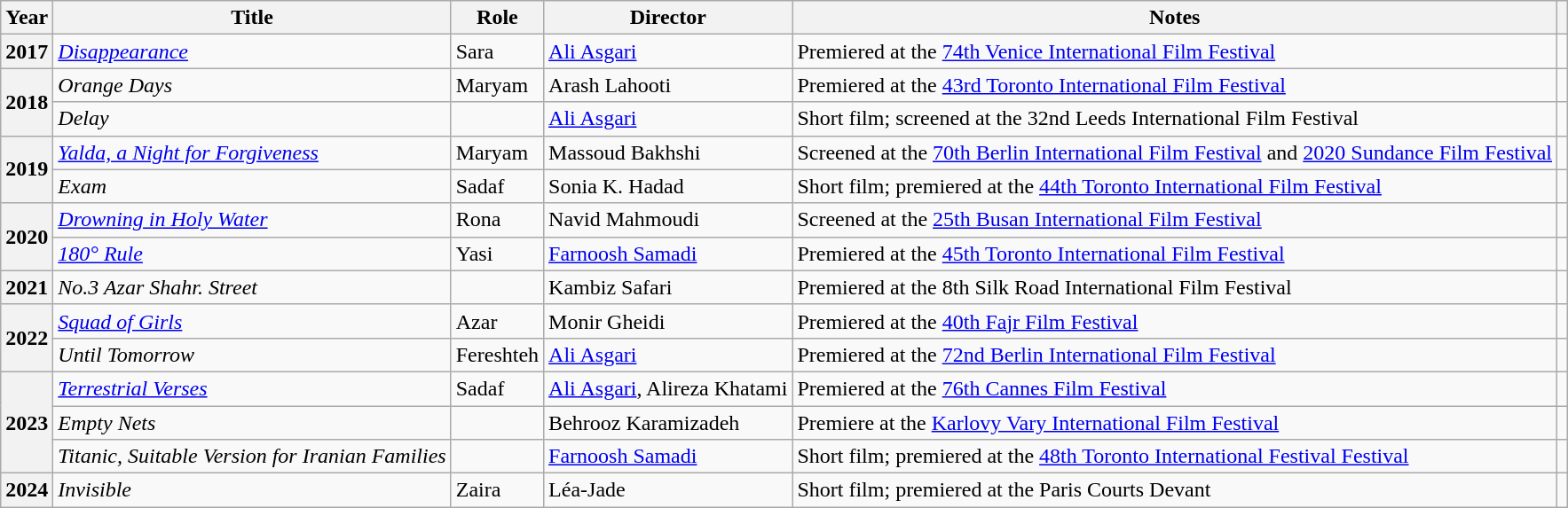<table class="wikitable plainrowheaders sortable"  style=font-size:100%>
<tr>
<th scope="col">Year</th>
<th scope="col">Title</th>
<th scope="col">Role</th>
<th scope="col">Director</th>
<th scope="col" class="unsortable">Notes</th>
<th scope="col" class="unsortable"></th>
</tr>
<tr>
<th scope=row>2017</th>
<td><a href='#'><em>Disappearance</em></a></td>
<td>Sara</td>
<td><a href='#'>Ali Asgari</a></td>
<td>Premiered at the <a href='#'>74th Venice International Film Festival</a></td>
<td></td>
</tr>
<tr>
<th scope=row rowspan="2">2018</th>
<td><em>Orange Days</em></td>
<td>Maryam</td>
<td>Arash Lahooti</td>
<td>Premiered  at the <a href='#'>43rd Toronto International Film Festival</a></td>
<td></td>
</tr>
<tr>
<td><em>Delay</em></td>
<td></td>
<td><a href='#'>Ali Asgari</a></td>
<td>Short film; screened at the 32nd Leeds International Film Festival</td>
<td></td>
</tr>
<tr>
<th scope=row rowspan="2">2019</th>
<td><em><a href='#'>Yalda, a Night for Forgiveness</a></em></td>
<td>Maryam</td>
<td>Massoud Bakhshi</td>
<td>Screened at the <a href='#'>70th Berlin International Film Festival</a> and <a href='#'>2020 Sundance Film Festival</a></td>
<td></td>
</tr>
<tr>
<td><em>Exam</em></td>
<td>Sadaf</td>
<td>Sonia K. Hadad</td>
<td>Short film; premiered at the <a href='#'>44th Toronto International Film Festival</a></td>
<td></td>
</tr>
<tr>
<th scope=row rowspan="2">2020</th>
<td><em><a href='#'>Drowning in Holy Water</a></em></td>
<td>Rona</td>
<td>Navid Mahmoudi</td>
<td>Screened at the <a href='#'>25th Busan International Film Festival</a></td>
<td></td>
</tr>
<tr>
<td><a href='#'><em>180° Rule</em></a></td>
<td>Yasi</td>
<td><a href='#'>Farnoosh Samadi</a></td>
<td>Premiered at the <a href='#'>45th Toronto International Film Festival</a></td>
<td></td>
</tr>
<tr>
<th scope=row>2021</th>
<td><em>No.3 Azar Shahr. Street</em></td>
<td></td>
<td>Kambiz Safari</td>
<td>Premiered at the 8th Silk Road International Film Festival</td>
<td></td>
</tr>
<tr>
<th scope=row rowspan="2">2022</th>
<td><em><a href='#'>Squad of Girls</a></em></td>
<td>Azar</td>
<td>Monir Gheidi</td>
<td>Premiered at the <a href='#'>40th Fajr Film Festival</a></td>
<td></td>
</tr>
<tr>
<td><em>Until Tomorrow</em></td>
<td>Fereshteh</td>
<td><a href='#'>Ali Asgari</a></td>
<td>Premiered at the <a href='#'>72nd Berlin International Film Festival</a></td>
<td></td>
</tr>
<tr>
<th rowspan="3" scope="row">2023</th>
<td><em><a href='#'>Terrestrial Verses</a></em></td>
<td>Sadaf</td>
<td><a href='#'>Ali Asgari</a>, Alireza Khatami</td>
<td>Premiered at the <a href='#'>76th Cannes Film Festival</a></td>
<td></td>
</tr>
<tr>
<td><em>Empty Nets</em></td>
<td></td>
<td>Behrooz Karamizadeh</td>
<td>Premiere at the <a href='#'>Karlovy Vary International Film Festival</a></td>
<td></td>
</tr>
<tr>
<td><em>Titanic, Suitable Version for Iranian Families</em></td>
<td></td>
<td><a href='#'>Farnoosh Samadi</a></td>
<td>Short film; premiered at the <a href='#'>48th Toronto International Festival Festival</a></td>
<td></td>
</tr>
<tr>
<th scope="row">2024</th>
<td><em>Invisible</em></td>
<td>Zaira</td>
<td>Léa-Jade</td>
<td>Short film; premiered at the Paris Courts Devant</td>
<td></td>
</tr>
</table>
